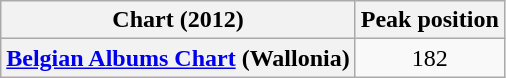<table class="wikitable plainrowheaders" style="text-align:center">
<tr>
<th scope="col">Chart (2012)</th>
<th scope="col">Peak position</th>
</tr>
<tr>
<th scope="row"><a href='#'>Belgian Albums Chart</a> (Wallonia)</th>
<td>182</td>
</tr>
</table>
